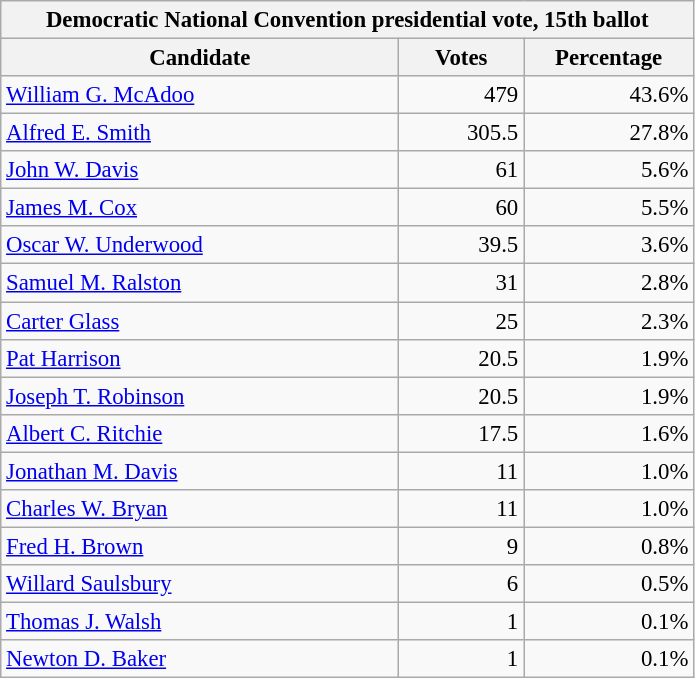<table class="wikitable" style="font-size:95%;">
<tr>
<th colspan="6">Democratic National Convention presidential vote, 15th ballot</th>
</tr>
<tr>
<th style="width: 17em">Candidate</th>
<th style="width: 5em">Votes</th>
<th style="width: 7em">Percentage</th>
</tr>
<tr>
<td><a href='#'>William G. McAdoo</a></td>
<td style="text-align:right;">479</td>
<td style="text-align:right;">43.6%</td>
</tr>
<tr>
<td><a href='#'>Alfred E. Smith</a></td>
<td style="text-align:right;">305.5</td>
<td style="text-align:right;">27.8%</td>
</tr>
<tr>
<td><a href='#'>John W. Davis</a></td>
<td style="text-align:right;">61</td>
<td style="text-align:right;">5.6%</td>
</tr>
<tr>
<td><a href='#'>James M. Cox</a></td>
<td style="text-align:right;">60</td>
<td style="text-align:right;">5.5%</td>
</tr>
<tr>
<td><a href='#'>Oscar W. Underwood</a></td>
<td style="text-align:right;">39.5</td>
<td style="text-align:right;">3.6%</td>
</tr>
<tr>
<td><a href='#'>Samuel M. Ralston</a></td>
<td style="text-align:right;">31</td>
<td style="text-align:right;">2.8%</td>
</tr>
<tr>
<td><a href='#'>Carter Glass</a></td>
<td style="text-align:right;">25</td>
<td style="text-align:right;">2.3%</td>
</tr>
<tr>
<td><a href='#'>Pat Harrison</a></td>
<td style="text-align:right;">20.5</td>
<td style="text-align:right;">1.9%</td>
</tr>
<tr>
<td><a href='#'>Joseph T. Robinson</a></td>
<td style="text-align:right;">20.5</td>
<td style="text-align:right;">1.9%</td>
</tr>
<tr>
<td><a href='#'>Albert C. Ritchie</a></td>
<td style="text-align:right;">17.5</td>
<td style="text-align:right;">1.6%</td>
</tr>
<tr>
<td><a href='#'>Jonathan M. Davis</a></td>
<td style="text-align:right;">11</td>
<td style="text-align:right;">1.0%</td>
</tr>
<tr>
<td><a href='#'>Charles W. Bryan</a></td>
<td style="text-align:right;">11</td>
<td style="text-align:right;">1.0%</td>
</tr>
<tr>
<td><a href='#'>Fred H. Brown</a></td>
<td style="text-align:right;">9</td>
<td style="text-align:right;">0.8%</td>
</tr>
<tr>
<td><a href='#'>Willard Saulsbury</a></td>
<td style="text-align:right;">6</td>
<td style="text-align:right;">0.5%</td>
</tr>
<tr>
<td><a href='#'>Thomas J. Walsh</a></td>
<td style="text-align:right;">1</td>
<td style="text-align:right;">0.1%</td>
</tr>
<tr>
<td><a href='#'>Newton D. Baker</a></td>
<td style="text-align:right;">1</td>
<td style="text-align:right;">0.1%</td>
</tr>
</table>
